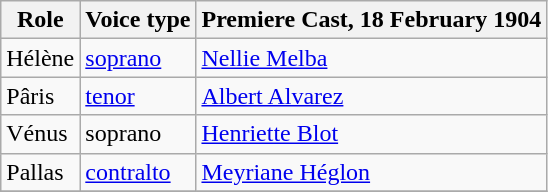<table class="wikitable">
<tr>
<th>Role</th>
<th>Voice type</th>
<th>Premiere Cast, 18 February 1904</th>
</tr>
<tr>
<td>Hélène</td>
<td><a href='#'>soprano</a></td>
<td><a href='#'>Nellie Melba</a></td>
</tr>
<tr>
<td>Pâris</td>
<td><a href='#'>tenor</a></td>
<td><a href='#'>Albert Alvarez</a></td>
</tr>
<tr>
<td>Vénus</td>
<td>soprano</td>
<td><a href='#'>Henriette Blot</a></td>
</tr>
<tr>
<td>Pallas</td>
<td><a href='#'>contralto</a></td>
<td><a href='#'>Meyriane Héglon</a></td>
</tr>
<tr>
</tr>
</table>
